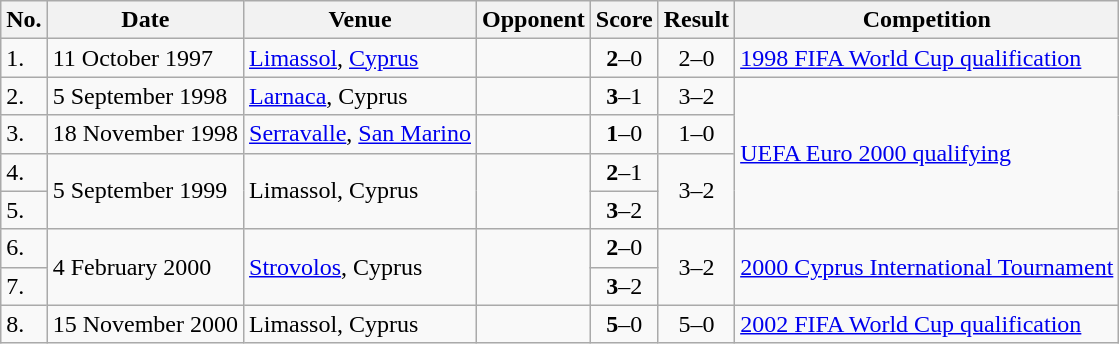<table class="wikitable">
<tr>
<th>No.</th>
<th>Date</th>
<th>Venue</th>
<th>Opponent</th>
<th>Score</th>
<th>Result</th>
<th>Competition</th>
</tr>
<tr>
<td>1.</td>
<td>11 October 1997</td>
<td><a href='#'>Limassol</a>, <a href='#'>Cyprus</a></td>
<td></td>
<td align=center><strong>2</strong>–0</td>
<td align=center>2–0</td>
<td><a href='#'>1998 FIFA World Cup qualification</a></td>
</tr>
<tr>
<td>2.</td>
<td>5 September 1998</td>
<td><a href='#'>Larnaca</a>, Cyprus</td>
<td></td>
<td align=center><strong>3</strong>–1</td>
<td align=center>3–2</td>
<td rowspan=4><a href='#'>UEFA Euro 2000 qualifying</a></td>
</tr>
<tr>
<td>3.</td>
<td>18 November 1998</td>
<td><a href='#'>Serravalle</a>, <a href='#'>San Marino</a></td>
<td></td>
<td align=center><strong>1</strong>–0</td>
<td align=center>1–0</td>
</tr>
<tr>
<td>4.</td>
<td rowspan=2>5 September 1999</td>
<td rowspan=2>Limassol, Cyprus</td>
<td rowspan=2></td>
<td align=center><strong>2</strong>–1</td>
<td rowspan=2 align=center>3–2</td>
</tr>
<tr>
<td>5.</td>
<td align=center><strong>3</strong>–2</td>
</tr>
<tr>
<td>6.</td>
<td rowspan=2>4 February 2000</td>
<td rowspan=2><a href='#'>Strovolos</a>, Cyprus</td>
<td rowspan=2></td>
<td align=center><strong>2</strong>–0</td>
<td rowspan=2 align=center>3–2 </td>
<td rowspan=2><a href='#'>2000 Cyprus International Tournament</a></td>
</tr>
<tr>
<td>7.</td>
<td align=center><strong>3</strong>–2</td>
</tr>
<tr>
<td>8.</td>
<td>15 November 2000</td>
<td>Limassol, Cyprus</td>
<td></td>
<td align=center><strong>5</strong>–0</td>
<td align=center>5–0</td>
<td><a href='#'>2002 FIFA World Cup qualification</a></td>
</tr>
</table>
